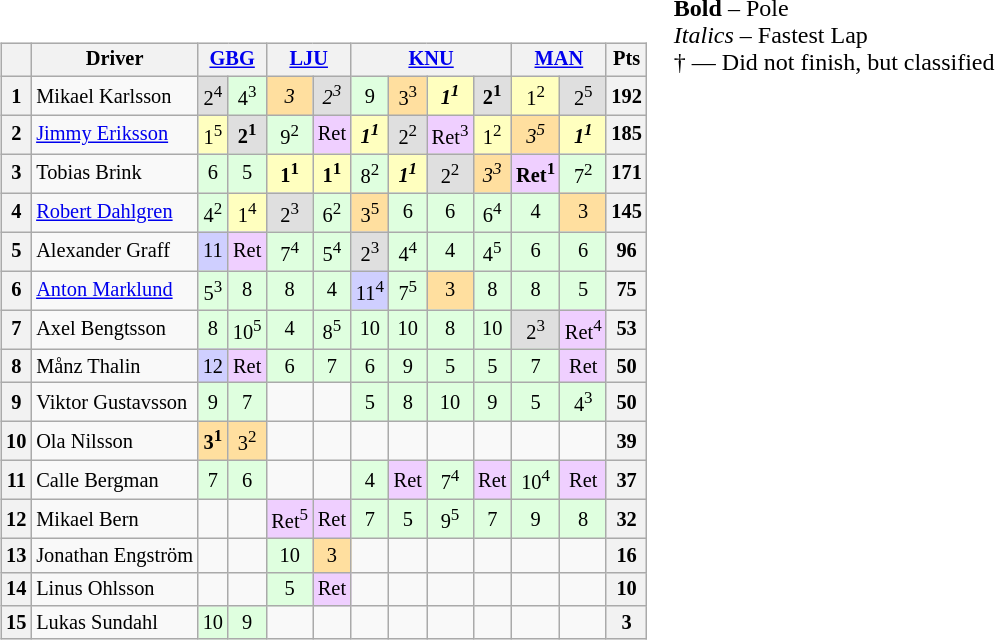<table>
<tr>
<td><br><table class="wikitable" style="font-size: 85%; text-align: center;">
<tr>
<th valign="middle"></th>
<th valign="middle">Driver</th>
<th colspan="2"><a href='#'>GBG</a><br></th>
<th colspan="2"><a href='#'>LJU</a><br></th>
<th colspan="4"><a href='#'>KNU</a><br></th>
<th colspan="2"><a href='#'>MAN</a><br></th>
<th valign="middle">Pts</th>
</tr>
<tr>
<th>1</th>
<td align="left"> Mikael Karlsson</td>
<td style="background:#dfdfdf;">2<sup>4</sup></td>
<td style="background:#dfffdf;">4<sup>3</sup></td>
<td style="background:#ffdf9f;"><em>3</em></td>
<td style="background:#dfdfdf;"><em>2<sup>3</sup></em></td>
<td style="background:#dfffdf;">9</td>
<td style="background:#ffdf9f;">3<sup>3</sup></td>
<td style="background:#ffffbf;"><strong><em>1<sup>1</sup></em></strong></td>
<td style="background:#dfdfdf;"><strong>2<sup>1</sup></strong></td>
<td style="background:#ffffbf;">1<sup>2</sup></td>
<td style="background:#dfdfdf;">2<sup>5</sup></td>
<th>192</th>
</tr>
<tr>
<th>2</th>
<td align="left"> <a href='#'>Jimmy Eriksson</a></td>
<td style="background:#ffffbf;">1<sup>5</sup></td>
<td style="background:#dfdfdf;"><strong>2<sup>1</sup></strong></td>
<td style="background:#dfffdf;">9<sup>2</sup></td>
<td style="background:#efcfff;">Ret</td>
<td style="background:#ffffbf;"><strong><em>1<sup>1</sup></em></strong></td>
<td style="background:#dfdfdf;">2<sup>2</sup></td>
<td style="background:#efcfff;">Ret<sup>3</sup></td>
<td style="background:#ffffbf;">1<sup>2</sup></td>
<td style="background:#ffdf9f;"><em>3<sup>5</sup></em></td>
<td style="background:#ffffbf;"><strong><em>1<sup>1</sup></em></strong></td>
<th>185</th>
</tr>
<tr>
<th>3</th>
<td align="left"> Tobias Brink</td>
<td style="background:#dfffdf;">6</td>
<td style="background:#dfffdf;">5</td>
<td style="background:#ffffbf;"><strong>1<sup>1</sup></strong></td>
<td style="background:#ffffbf;"><strong>1<sup>1</sup></strong></td>
<td style="background:#dfffdf;">8<sup>2</sup></td>
<td style="background:#ffffbf;"><strong><em>1<sup>1</sup></em></strong></td>
<td style="background:#dfdfdf;">2<sup>2</sup></td>
<td style="background:#ffdf9f;"><em>3<sup>3</sup></em></td>
<td style="background:#efcfff;"><strong>Ret<sup>1</sup></strong></td>
<td style="background:#dfffdf;">7<sup>2</sup></td>
<th>171</th>
</tr>
<tr>
<th>4</th>
<td align="left"> <a href='#'>Robert Dahlgren</a></td>
<td style="background:#dfffdf;">4<sup>2</sup></td>
<td style="background:#ffffbf;">1<sup>4</sup></td>
<td style="background:#dfdfdf;">2<sup>3</sup></td>
<td style="background:#dfffdf;">6<sup>2</sup></td>
<td style="background:#ffdf9f;">3<sup>5</sup></td>
<td style="background:#dfffdf;">6</td>
<td style="background:#dfffdf;">6</td>
<td style="background:#dfffdf;">6<sup>4</sup></td>
<td style="background:#dfffdf;">4</td>
<td style="background:#ffdf9f;">3</td>
<th>145</th>
</tr>
<tr>
<th>5</th>
<td align="left"> Alexander Graff</td>
<td style="background:#cfcfff;">11</td>
<td style="background:#efcfff;">Ret</td>
<td style="background:#dfffdf;">7<sup>4</sup></td>
<td style="background:#dfffdf;">5<sup>4</sup></td>
<td style="background:#dfdfdf;">2<sup>3</sup></td>
<td style="background:#dfffdf;">4<sup>4</sup></td>
<td style="background:#dfffdf;">4</td>
<td style="background:#dfffdf;">4<sup>5</sup></td>
<td style="background:#dfffdf;">6</td>
<td style="background:#dfffdf;">6</td>
<th>96</th>
</tr>
<tr>
<th>6</th>
<td align=left> <a href='#'>Anton Marklund</a></td>
<td style="background:#dfffdf;">5<sup>3</sup></td>
<td style="background:#dfffdf;">8</td>
<td style="background:#dfffdf;">8</td>
<td style="background:#dfffdf;">4</td>
<td style="background:#cfcfff;">11<sup>4</sup></td>
<td style="background:#dfffdf;">7<sup>5</sup></td>
<td style="background:#ffdf9f;">3</td>
<td style="background:#dfffdf;">8</td>
<td style="background:#dfffdf;">8</td>
<td style="background:#dfffdf;">5</td>
<th>75</th>
</tr>
<tr>
<th>7</th>
<td align="left"> Axel Bengtsson</td>
<td style="background:#dfffdf;">8</td>
<td style="background:#dfffdf;">10<sup>5</sup></td>
<td style="background:#dfffdf;">4</td>
<td style="background:#dfffdf;">8<sup>5</sup></td>
<td style="background:#dfffdf;">10</td>
<td style="background:#dfffdf;">10</td>
<td style="background:#dfffdf;">8</td>
<td style="background:#dfffdf;">10</td>
<td style="background:#dfdfdf;">2<sup>3</sup></td>
<td style="background:#efcfff;">Ret<sup>4</sup></td>
<th>53</th>
</tr>
<tr>
<th>8</th>
<td align="left"> Månz Thalin</td>
<td style="background:#cfcfff;">12</td>
<td style="background:#efcfff;">Ret</td>
<td style="background:#dfffdf;">6</td>
<td style="background:#dfffdf;">7</td>
<td style="background:#dfffdf;">6</td>
<td style="background:#dfffdf;">9</td>
<td style="background:#dfffdf;">5</td>
<td style="background:#dfffdf;">5</td>
<td style="background:#dfffdf;">7</td>
<td style="background:#efcfff;">Ret</td>
<th>50</th>
</tr>
<tr>
<th>9</th>
<td align="left"> Viktor Gustavsson</td>
<td style="background:#dfffdf;">9</td>
<td style="background:#dfffdf;">7</td>
<td></td>
<td></td>
<td style="background:#dfffdf;">5</td>
<td style="background:#dfffdf;">8</td>
<td style="background:#dfffdf;">10</td>
<td style="background:#dfffdf;">9</td>
<td style="background:#dfffdf;">5</td>
<td style="background:#dfffdf;">4<sup>3</sup></td>
<th>50</th>
</tr>
<tr>
<th>10</th>
<td align="left"> Ola Nilsson</td>
<td style="background:#ffdf9f;"><strong>3<sup>1</sup></strong></td>
<td style="background:#ffdf9f;">3<sup>2</sup></td>
<td></td>
<td></td>
<td></td>
<td></td>
<td></td>
<td></td>
<td></td>
<td></td>
<th>39</th>
</tr>
<tr>
<th>11</th>
<td align="left"> Calle Bergman</td>
<td style="background:#dfffdf;">7</td>
<td style="background:#dfffdf;">6</td>
<td></td>
<td></td>
<td style="background:#dfffdf;">4</td>
<td style="background:#efcfff;">Ret</td>
<td style="background:#dfffdf;">7<sup>4</sup></td>
<td style="background:#efcfff;">Ret</td>
<td style="background:#dfffdf;">10<sup>4</sup></td>
<td style="background:#efcfff;">Ret</td>
<th>37</th>
</tr>
<tr>
<th>12</th>
<td align="left"> Mikael Bern</td>
<td></td>
<td></td>
<td style="background:#efcfff;">Ret<sup>5</sup></td>
<td style="background:#efcfff;">Ret</td>
<td style="background:#dfffdf;">7</td>
<td style="background:#dfffdf;">5</td>
<td style="background:#dfffdf;">9<sup>5</sup></td>
<td style="background:#dfffdf;">7</td>
<td style="background:#dfffdf;">9</td>
<td style="background:#dfffdf;">8</td>
<th>32</th>
</tr>
<tr>
<th>13</th>
<td align="left"> Jonathan Engström</td>
<td></td>
<td></td>
<td style="background:#dfffdf;">10</td>
<td style="background:#ffdf9f;">3</td>
<td></td>
<td></td>
<td></td>
<td></td>
<td></td>
<td></td>
<th>16</th>
</tr>
<tr>
<th>14</th>
<td align="left"> Linus Ohlsson</td>
<td></td>
<td></td>
<td style="background:#dfffdf;">5</td>
<td style="background:#efcfff;">Ret</td>
<td></td>
<td></td>
<td></td>
<td></td>
<td></td>
<td></td>
<th>10</th>
</tr>
<tr>
<th>15</th>
<td align="left"> Lukas Sundahl</td>
<td style="background:#dfffdf;">10</td>
<td style="background:#dfffdf;">9</td>
<td></td>
<td></td>
<td></td>
<td></td>
<td></td>
<td></td>
<td></td>
<td></td>
<th>3</th>
</tr>
</table>
</td>
<td valign="top"><span><strong>Bold</strong> – Pole</span><br><span><em>Italics</em> – Fastest Lap</span><br><span>† — Did not finish, but classified</span></td>
</tr>
</table>
